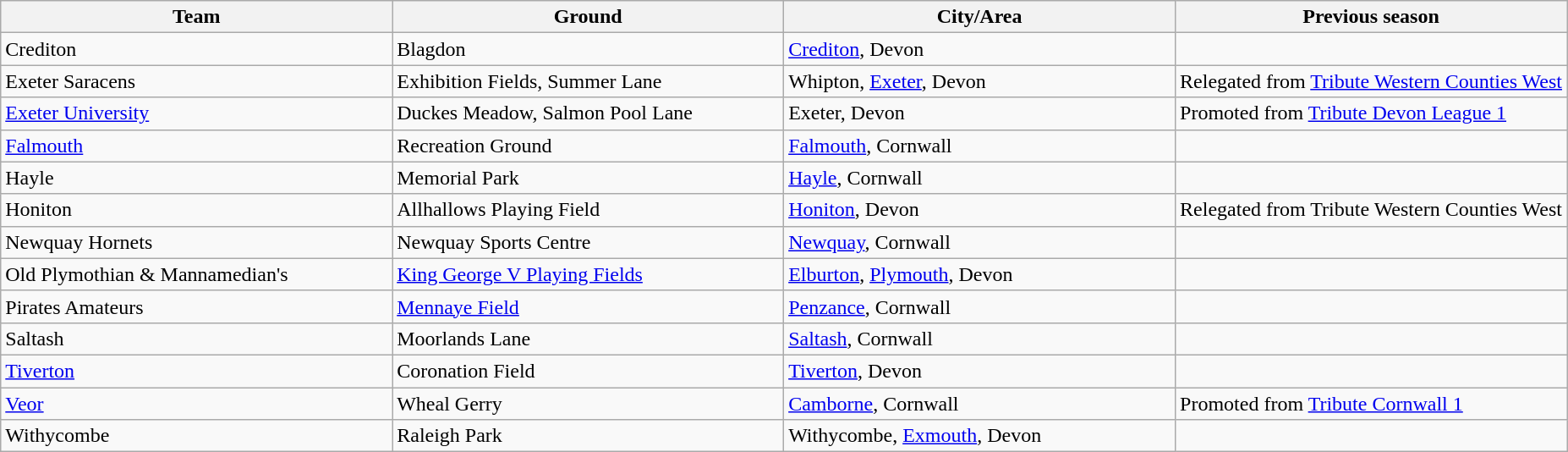<table class="wikitable sortable">
<tr>
<th width=25%>Team</th>
<th width=25%>Ground</th>
<th width=25%>City/Area</th>
<th width=25%>Previous season</th>
</tr>
<tr>
<td>Crediton</td>
<td>Blagdon</td>
<td><a href='#'>Crediton</a>, Devon</td>
<td></td>
</tr>
<tr>
<td>Exeter Saracens</td>
<td>Exhibition Fields, Summer Lane</td>
<td>Whipton, <a href='#'>Exeter</a>, Devon</td>
<td>Relegated from <a href='#'>Tribute Western Counties West</a></td>
</tr>
<tr>
<td><a href='#'>Exeter University</a></td>
<td>Duckes Meadow, Salmon Pool Lane</td>
<td>Exeter, Devon</td>
<td>Promoted from <a href='#'>Tribute Devon League 1</a></td>
</tr>
<tr>
<td><a href='#'>Falmouth</a></td>
<td>Recreation Ground</td>
<td><a href='#'>Falmouth</a>, Cornwall</td>
<td></td>
</tr>
<tr>
<td>Hayle</td>
<td>Memorial Park</td>
<td><a href='#'>Hayle</a>, Cornwall</td>
<td></td>
</tr>
<tr>
<td>Honiton</td>
<td>Allhallows Playing Field</td>
<td><a href='#'>Honiton</a>, Devon</td>
<td>Relegated from Tribute Western Counties West</td>
</tr>
<tr>
<td>Newquay Hornets</td>
<td>Newquay Sports Centre</td>
<td><a href='#'>Newquay</a>, Cornwall</td>
<td></td>
</tr>
<tr>
<td>Old Plymothian & Mannamedian's</td>
<td><a href='#'>King George V Playing Fields</a></td>
<td><a href='#'>Elburton</a>, <a href='#'>Plymouth</a>, Devon</td>
<td></td>
</tr>
<tr>
<td>Pirates Amateurs</td>
<td><a href='#'>Mennaye Field</a></td>
<td><a href='#'>Penzance</a>, Cornwall</td>
<td></td>
</tr>
<tr>
<td>Saltash</td>
<td>Moorlands Lane</td>
<td><a href='#'>Saltash</a>, Cornwall</td>
<td></td>
</tr>
<tr>
<td><a href='#'>Tiverton</a></td>
<td>Coronation Field</td>
<td><a href='#'>Tiverton</a>, Devon</td>
<td></td>
</tr>
<tr>
<td><a href='#'>Veor</a></td>
<td>Wheal Gerry</td>
<td><a href='#'>Camborne</a>, Cornwall</td>
<td>Promoted from <a href='#'>Tribute Cornwall 1</a></td>
</tr>
<tr>
<td>Withycombe</td>
<td>Raleigh Park</td>
<td>Withycombe, <a href='#'>Exmouth</a>, Devon</td>
<td></td>
</tr>
</table>
